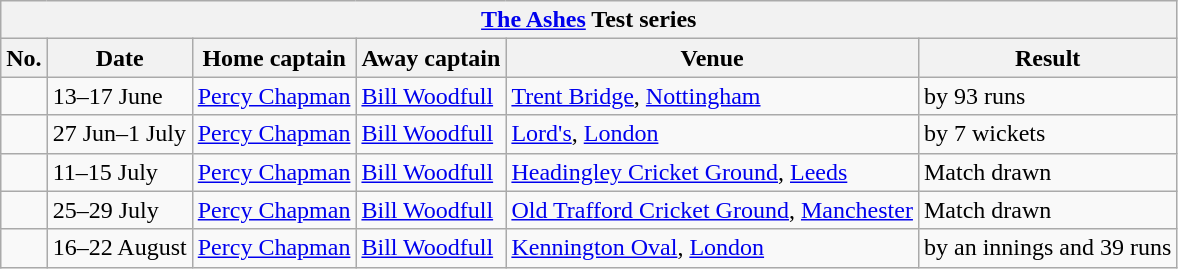<table class="wikitable">
<tr>
<th colspan="9"><a href='#'>The Ashes</a> Test series</th>
</tr>
<tr>
<th>No.</th>
<th>Date</th>
<th>Home captain</th>
<th>Away captain</th>
<th>Venue</th>
<th>Result</th>
</tr>
<tr>
<td></td>
<td>13–17 June</td>
<td><a href='#'>Percy Chapman</a></td>
<td><a href='#'>Bill Woodfull</a></td>
<td><a href='#'>Trent Bridge</a>, <a href='#'>Nottingham</a></td>
<td> by 93 runs</td>
</tr>
<tr>
<td></td>
<td>27 Jun–1 July</td>
<td><a href='#'>Percy Chapman</a></td>
<td><a href='#'>Bill Woodfull</a></td>
<td><a href='#'>Lord's</a>, <a href='#'>London</a></td>
<td> by 7 wickets</td>
</tr>
<tr>
<td></td>
<td>11–15 July</td>
<td><a href='#'>Percy Chapman</a></td>
<td><a href='#'>Bill Woodfull</a></td>
<td><a href='#'>Headingley Cricket Ground</a>, <a href='#'>Leeds</a></td>
<td>Match drawn</td>
</tr>
<tr>
<td></td>
<td>25–29 July</td>
<td><a href='#'>Percy Chapman</a></td>
<td><a href='#'>Bill Woodfull</a></td>
<td><a href='#'>Old Trafford Cricket Ground</a>, <a href='#'>Manchester</a></td>
<td>Match drawn</td>
</tr>
<tr>
<td></td>
<td>16–22 August</td>
<td><a href='#'>Percy Chapman</a></td>
<td><a href='#'>Bill Woodfull</a></td>
<td><a href='#'>Kennington Oval</a>, <a href='#'>London</a></td>
<td> by an innings and 39 runs</td>
</tr>
</table>
